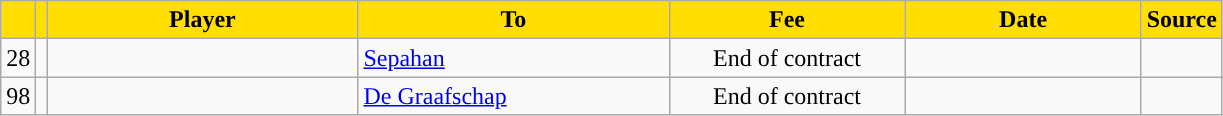<table class="wikitable sortable">
<tr>
<th style="background:#FFDE00"></th>
<th style="background:#FFDE00"></th>
<th width=200 style="background:#FFDE00">Player</th>
<th width=200 style="background:#FFDE00">To</th>
<th width=150 style="background:#FFDE00">Fee</th>
<th width=150 style="background:#FFDE00">Date</th>
<th style="background:#FFDE00">Source</th>
</tr>
<tr>
<td align=center>28</td>
<td align=center></td>
<td></td>
<td> <a href='#'>Sepahan</a></td>
<td align=center>End of contract</td>
<td align=center></td>
<td align=center></td>
</tr>
<tr>
<td align=center>98</td>
<td align=center></td>
<td></td>
<td> <a href='#'>De Graafschap</a></td>
<td align=center>End of contract</td>
<td align=center></td>
<td align=center></td>
</tr>
</table>
